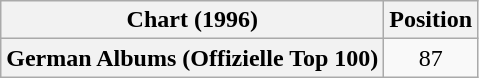<table class="wikitable plainrowheaders" style="text-align:center">
<tr>
<th scope="col">Chart (1996)</th>
<th scope="col">Position</th>
</tr>
<tr>
<th scope="row">German Albums (Offizielle Top 100)</th>
<td>87</td>
</tr>
</table>
